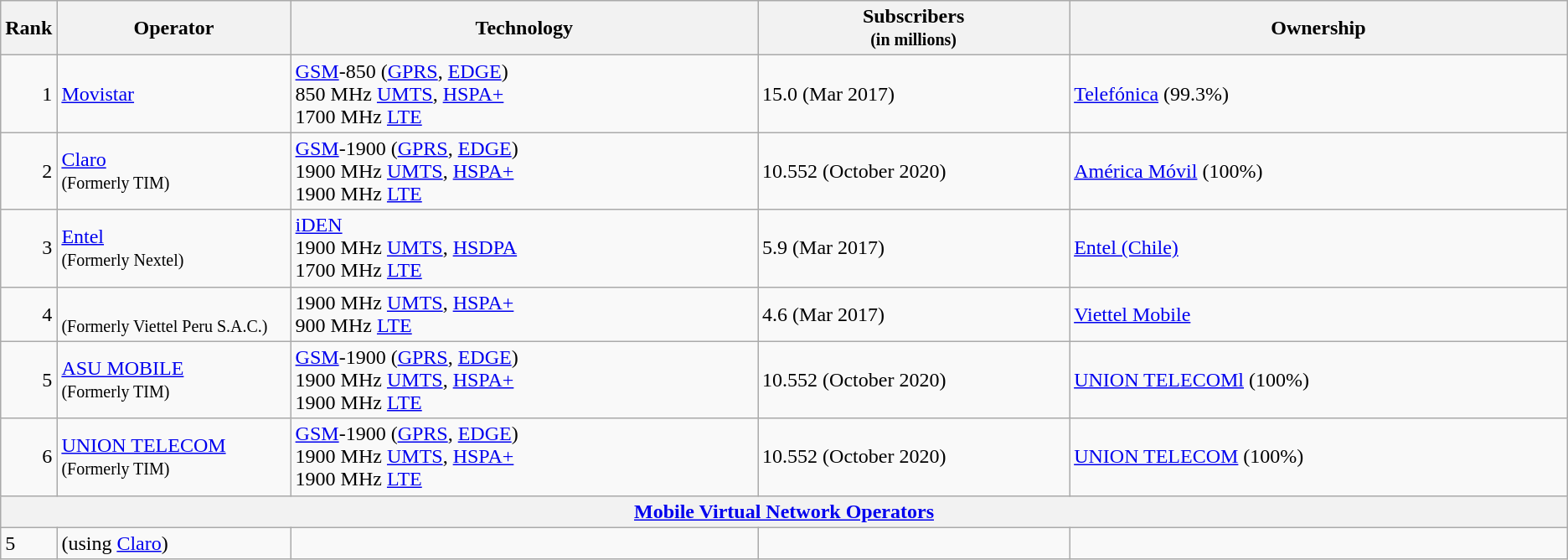<table class="wikitable">
<tr>
<th style="width:3%;">Rank</th>
<th style="width:15%;">Operator</th>
<th style="width:30%;">Technology</th>
<th style="width:20%;">Subscribers<br><small>(in millions)</small></th>
<th style="width:32%;">Ownership</th>
</tr>
<tr>
<td align=right>1</td>
<td><a href='#'>Movistar</a></td>
<td><a href='#'>GSM</a>-850 (<a href='#'>GPRS</a>, <a href='#'>EDGE</a>)<br>850 MHz <a href='#'>UMTS</a>, <a href='#'>HSPA+</a><br>1700 MHz <a href='#'>LTE</a></td>
<td>15.0 (Mar 2017)</td>
<td><a href='#'>Telefónica</a> (99.3%)</td>
</tr>
<tr>
<td align=right>2</td>
<td><a href='#'>Claro</a><br><small>(Formerly TIM)</small></td>
<td><a href='#'>GSM</a>-1900 (<a href='#'>GPRS</a>, <a href='#'>EDGE</a>)<br>1900 MHz <a href='#'>UMTS</a>, <a href='#'>HSPA+</a><br>1900 MHz <a href='#'>LTE</a></td>
<td>10.552 (October 2020)</td>
<td><a href='#'>América Móvil</a> (100%)</td>
</tr>
<tr>
<td align=right>3</td>
<td><a href='#'>Entel</a><br><small>(Formerly Nextel)</small></td>
<td><a href='#'>iDEN</a><br>1900 MHz <a href='#'>UMTS</a>, <a href='#'>HSDPA</a><br>1700 MHz <a href='#'>LTE</a></td>
<td>5.9 (Mar 2017)</td>
<td><a href='#'>Entel (Chile)</a></td>
</tr>
<tr>
<td align=right>4</td>
<td><br><small>(Formerly Viettel Peru S.A.C.)</small></td>
<td>1900 MHz <a href='#'>UMTS</a>, <a href='#'>HSPA+</a><br>900 MHz <a href='#'>LTE</a></td>
<td>4.6 (Mar 2017)</td>
<td><a href='#'>Viettel Mobile</a></td>
</tr>
<tr>
<td align=right>5</td>
<td><a href='#'>ASU MOBILE</a><br><small>(Formerly TIM)</small></td>
<td><a href='#'>GSM</a>-1900 (<a href='#'>GPRS</a>, <a href='#'>EDGE</a>)<br>1900 MHz <a href='#'>UMTS</a>, <a href='#'>HSPA+</a><br>1900 MHz <a href='#'>LTE</a></td>
<td>10.552 (October 2020)</td>
<td><a href='#'>UNION TELECOMl</a> (100%)</td>
</tr>
<tr>
<td align=right>6</td>
<td><a href='#'>UNION TELECOM</a><br><small>(Formerly TIM)</small></td>
<td><a href='#'>GSM</a>-1900 (<a href='#'>GPRS</a>, <a href='#'>EDGE</a>)<br>1900 MHz <a href='#'>UMTS</a>, <a href='#'>HSPA+</a><br>1900 MHz <a href='#'>LTE</a></td>
<td>10.552 (October 2020)</td>
<td><a href='#'>UNION TELECOM</a> (100%)</td>
</tr>
<tr>
<th colspan="5"><a href='#'>Mobile Virtual Network Operators</a></th>
</tr>
<tr>
<td>5</td>
<td> (using <a href='#'>Claro</a>)</td>
<td></td>
<td></td>
<td></td>
</tr>
</table>
